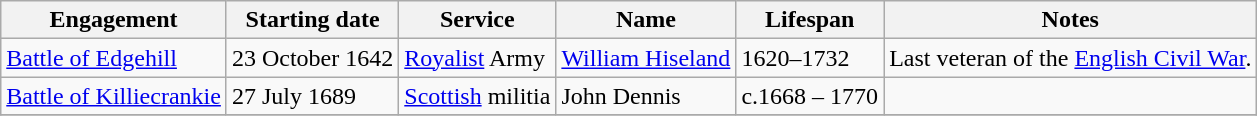<table class="wikitable sortable">
<tr>
<th>Engagement</th>
<th>Starting date</th>
<th>Service</th>
<th>Name</th>
<th>Lifespan</th>
<th>Notes</th>
</tr>
<tr>
<td><a href='#'>Battle of Edgehill</a></td>
<td>23 October 1642</td>
<td> <a href='#'>Royalist</a> Army</td>
<td><a href='#'>William Hiseland</a></td>
<td>1620–1732</td>
<td>Last veteran of the <a href='#'>English Civil War</a>.</td>
</tr>
<tr>
<td><a href='#'>Battle of Killiecrankie</a></td>
<td>27 July 1689</td>
<td> <a href='#'>Scottish</a> militia</td>
<td>John Dennis</td>
<td>c.1668 – 1770</td>
<td></td>
</tr>
<tr>
</tr>
</table>
